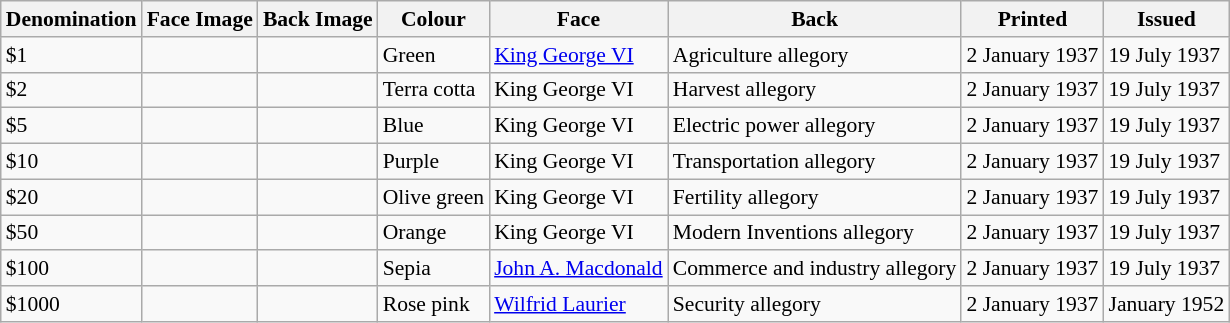<table class="wikitable" style="font-size: 90%">
<tr>
<th>Denomination</th>
<th>Face Image</th>
<th>Back Image</th>
<th>Colour</th>
<th>Face</th>
<th>Back</th>
<th>Printed</th>
<th>Issued</th>
</tr>
<tr>
<td>$1</td>
<td></td>
<td></td>
<td>Green</td>
<td><a href='#'>King George VI</a></td>
<td>Agriculture allegory</td>
<td>2 January 1937</td>
<td>19 July 1937</td>
</tr>
<tr>
<td>$2</td>
<td></td>
<td></td>
<td>Terra cotta</td>
<td>King George VI</td>
<td>Harvest allegory</td>
<td>2 January 1937</td>
<td>19 July 1937</td>
</tr>
<tr>
<td>$5</td>
<td></td>
<td></td>
<td>Blue</td>
<td>King George VI</td>
<td>Electric power allegory</td>
<td>2 January 1937</td>
<td>19 July 1937</td>
</tr>
<tr>
<td>$10</td>
<td></td>
<td></td>
<td>Purple</td>
<td>King George VI</td>
<td>Transportation allegory</td>
<td>2 January 1937</td>
<td>19 July 1937</td>
</tr>
<tr>
<td>$20</td>
<td></td>
<td></td>
<td>Olive green</td>
<td>King George VI</td>
<td>Fertility allegory</td>
<td>2 January 1937</td>
<td>19 July 1937</td>
</tr>
<tr>
<td>$50</td>
<td></td>
<td></td>
<td>Orange</td>
<td>King George VI</td>
<td>Modern Inventions allegory</td>
<td>2 January 1937</td>
<td>19 July 1937</td>
</tr>
<tr>
<td>$100</td>
<td></td>
<td></td>
<td>Sepia</td>
<td><a href='#'>John A. Macdonald</a></td>
<td>Commerce and industry allegory</td>
<td>2 January 1937</td>
<td>19 July 1937</td>
</tr>
<tr>
<td>$1000</td>
<td></td>
<td></td>
<td>Rose pink</td>
<td><a href='#'>Wilfrid Laurier</a></td>
<td>Security allegory</td>
<td>2 January 1937</td>
<td>January 1952</td>
</tr>
</table>
